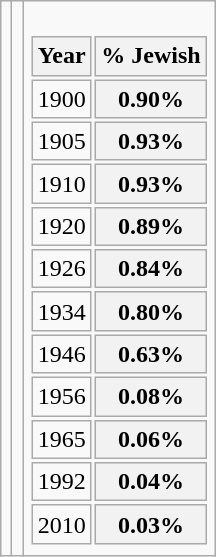<table class="wikitable">
<tr style="vertical-align:top;">
<td></td>
<td></td>
<td><br><table>
<tr>
<th>Year</th>
<th>% Jewish<br></th>
</tr>
<tr>
<td>1900</td>
<th>0.90%</th>
</tr>
<tr>
<td>1905</td>
<th>0.93%</th>
</tr>
<tr>
<td>1910</td>
<th>0.93%</th>
</tr>
<tr>
<td>1920</td>
<th>0.89%</th>
</tr>
<tr>
<td>1926</td>
<th>0.84%</th>
</tr>
<tr>
<td>1934</td>
<th>0.80%</th>
</tr>
<tr>
<td>1946</td>
<th>0.63%</th>
</tr>
<tr>
<td>1956</td>
<th>0.08%</th>
</tr>
<tr>
<td>1965</td>
<th>0.06%</th>
</tr>
<tr>
<td>1992</td>
<th>0.04%</th>
</tr>
<tr>
<td>2010</td>
<th>0.03%</th>
</tr>
<tr>
</tr>
</table>
</td>
</tr>
</table>
